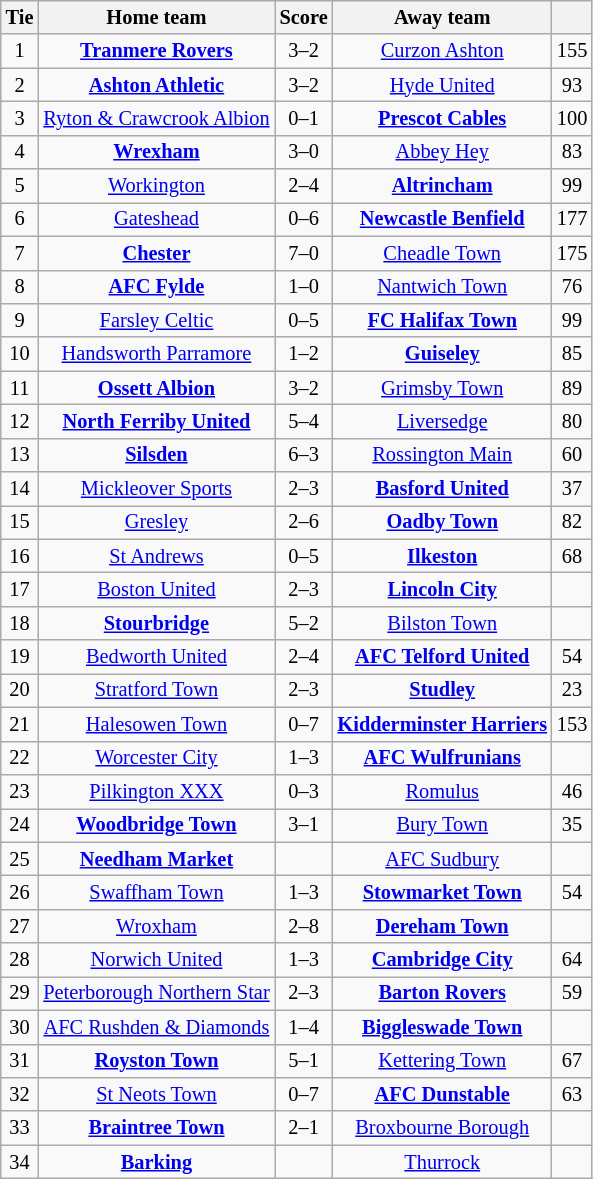<table class="wikitable" style="text-align: center; font-size:85%">
<tr>
<th>Tie</th>
<th>Home team</th>
<th>Score</th>
<th>Away team</th>
<th></th>
</tr>
<tr>
<td>1</td>
<td><strong><a href='#'>Tranmere Rovers</a></strong></td>
<td>3–2</td>
<td><a href='#'>Curzon Ashton</a></td>
<td>155</td>
</tr>
<tr>
<td>2</td>
<td><strong><a href='#'>Ashton Athletic</a></strong></td>
<td>3–2</td>
<td><a href='#'>Hyde United</a></td>
<td>93</td>
</tr>
<tr>
<td>3</td>
<td><a href='#'>Ryton & Crawcrook Albion</a></td>
<td>0–1 </td>
<td><strong><a href='#'>Prescot Cables</a></strong></td>
<td>100</td>
</tr>
<tr>
<td>4</td>
<td><strong><a href='#'>Wrexham</a></strong></td>
<td>3–0</td>
<td><a href='#'>Abbey Hey</a></td>
<td>83</td>
</tr>
<tr>
<td>5</td>
<td><a href='#'>Workington</a></td>
<td>2–4</td>
<td><strong><a href='#'>Altrincham</a></strong></td>
<td>99</td>
</tr>
<tr>
<td>6</td>
<td><a href='#'>Gateshead</a></td>
<td>0–6</td>
<td><strong><a href='#'>Newcastle Benfield</a></strong></td>
<td>177</td>
</tr>
<tr>
<td>7</td>
<td><strong><a href='#'>Chester</a></strong></td>
<td>7–0</td>
<td><a href='#'>Cheadle Town</a></td>
<td>175</td>
</tr>
<tr>
<td>8</td>
<td><strong><a href='#'>AFC Fylde</a></strong></td>
<td>1–0</td>
<td><a href='#'>Nantwich Town</a></td>
<td>76</td>
</tr>
<tr>
<td>9</td>
<td><a href='#'>Farsley Celtic</a></td>
<td>0–5</td>
<td><strong><a href='#'>FC Halifax Town</a></strong></td>
<td>99</td>
</tr>
<tr>
<td>10</td>
<td><a href='#'>Handsworth Parramore</a></td>
<td>1–2</td>
<td><strong><a href='#'>Guiseley</a></strong></td>
<td>85</td>
</tr>
<tr>
<td>11</td>
<td><strong><a href='#'>Ossett Albion</a></strong></td>
<td>3–2</td>
<td><a href='#'>Grimsby Town</a></td>
<td>89</td>
</tr>
<tr>
<td>12</td>
<td><strong><a href='#'>North Ferriby United</a></strong></td>
<td>5–4 </td>
<td><a href='#'>Liversedge</a></td>
<td>80</td>
</tr>
<tr>
<td>13</td>
<td><strong><a href='#'>Silsden</a></strong></td>
<td>6–3</td>
<td><a href='#'>Rossington Main</a></td>
<td>60</td>
</tr>
<tr>
<td>14</td>
<td><a href='#'>Mickleover Sports</a></td>
<td>2–3 </td>
<td><strong><a href='#'>Basford United</a></strong></td>
<td>37</td>
</tr>
<tr>
<td>15</td>
<td><a href='#'>Gresley</a></td>
<td>2–6 </td>
<td><strong><a href='#'>Oadby Town</a></strong></td>
<td>82</td>
</tr>
<tr>
<td>16</td>
<td><a href='#'>St Andrews</a></td>
<td>0–5</td>
<td><strong><a href='#'>Ilkeston</a></strong></td>
<td>68</td>
</tr>
<tr>
<td>17</td>
<td><a href='#'>Boston United</a></td>
<td>2–3 </td>
<td><strong><a href='#'>Lincoln City</a></strong></td>
<td></td>
</tr>
<tr>
<td>18</td>
<td><strong><a href='#'>Stourbridge</a></strong></td>
<td>5–2</td>
<td><a href='#'>Bilston Town</a></td>
<td></td>
</tr>
<tr>
<td>19</td>
<td><a href='#'>Bedworth United</a></td>
<td>2–4</td>
<td><strong><a href='#'>AFC Telford United</a></strong></td>
<td>54</td>
</tr>
<tr>
<td>20</td>
<td><a href='#'>Stratford Town</a></td>
<td>2–3</td>
<td><strong><a href='#'>Studley</a></strong></td>
<td>23</td>
</tr>
<tr>
<td>21</td>
<td><a href='#'>Halesowen Town</a></td>
<td>0–7</td>
<td><strong><a href='#'>Kidderminster Harriers</a></strong></td>
<td>153</td>
</tr>
<tr>
<td>22</td>
<td><a href='#'>Worcester City</a></td>
<td>1–3</td>
<td><strong><a href='#'>AFC Wulfrunians</a></strong></td>
<td></td>
</tr>
<tr>
<td>23</td>
<td><a href='#'>Pilkington XXX</a></td>
<td>0–3</td>
<td><a href='#'>Romulus</a></td>
<td>46</td>
</tr>
<tr>
<td>24</td>
<td><strong><a href='#'>Woodbridge Town</a></strong></td>
<td>3–1</td>
<td><a href='#'>Bury Town</a></td>
<td>35</td>
</tr>
<tr>
<td>25</td>
<td><strong><a href='#'>Needham Market</a></strong></td>
<td></td>
<td><a href='#'>AFC Sudbury</a></td>
<td></td>
</tr>
<tr>
<td>26</td>
<td><a href='#'>Swaffham Town</a></td>
<td>1–3</td>
<td><strong><a href='#'>Stowmarket Town</a></strong></td>
<td>54</td>
</tr>
<tr>
<td>27</td>
<td><a href='#'>Wroxham</a></td>
<td>2–8</td>
<td><strong><a href='#'>Dereham Town</a></strong></td>
<td></td>
</tr>
<tr>
<td>28</td>
<td><a href='#'>Norwich United</a></td>
<td>1–3</td>
<td><strong><a href='#'>Cambridge City</a></strong></td>
<td>64</td>
</tr>
<tr>
<td>29</td>
<td><a href='#'>Peterborough Northern Star</a></td>
<td>2–3</td>
<td><strong><a href='#'>Barton Rovers</a></strong></td>
<td>59</td>
</tr>
<tr>
<td>30</td>
<td><a href='#'>AFC Rushden & Diamonds</a></td>
<td>1–4</td>
<td><strong><a href='#'>Biggleswade Town</a></strong></td>
<td></td>
</tr>
<tr>
<td>31</td>
<td><strong><a href='#'>Royston Town</a></strong></td>
<td>5–1</td>
<td><a href='#'>Kettering Town</a></td>
<td>67</td>
</tr>
<tr>
<td>32</td>
<td><a href='#'>St Neots Town</a></td>
<td>0–7</td>
<td><strong><a href='#'>AFC Dunstable</a></strong></td>
<td>63</td>
</tr>
<tr>
<td>33</td>
<td><strong><a href='#'>Braintree Town</a></strong></td>
<td>2–1</td>
<td><a href='#'>Broxbourne Borough</a></td>
<td></td>
</tr>
<tr>
<td>34</td>
<td><strong><a href='#'>Barking</a></strong></td>
<td></td>
<td><a href='#'>Thurrock</a></td>
<td></td>
</tr>
</table>
